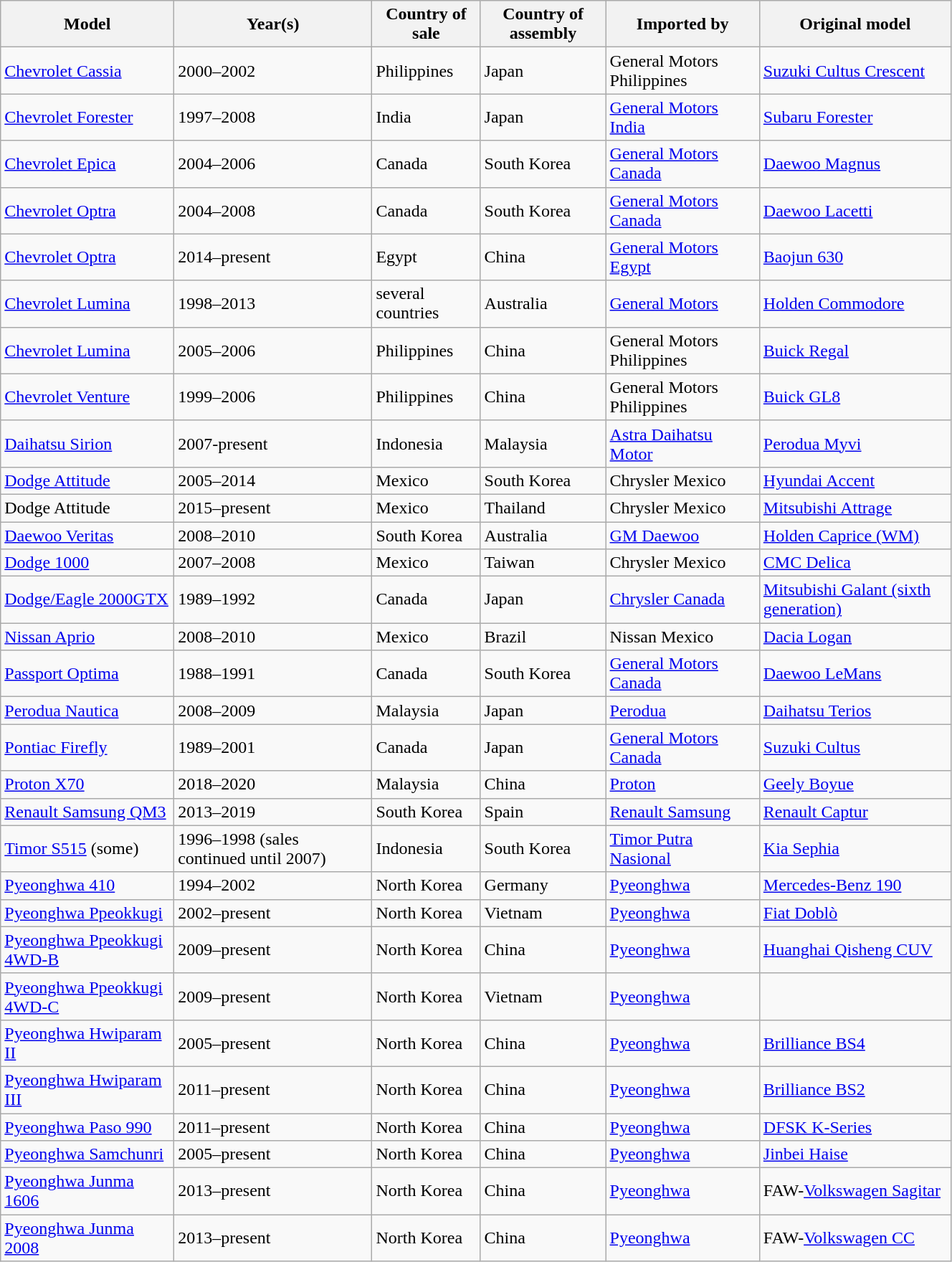<table class="wikitable" style="width:70%;">
<tr>
<th>Model</th>
<th>Year(s)</th>
<th>Country of sale</th>
<th>Country of assembly</th>
<th>Imported by</th>
<th>Original model</th>
</tr>
<tr>
<td><a href='#'>Chevrolet Cassia</a></td>
<td>2000–2002</td>
<td>Philippines</td>
<td>Japan</td>
<td>General Motors Philippines</td>
<td><a href='#'>Suzuki Cultus Crescent</a></td>
</tr>
<tr>
<td><a href='#'>Chevrolet Forester</a></td>
<td>1997–2008</td>
<td>India</td>
<td>Japan</td>
<td><a href='#'>General Motors India</a></td>
<td><a href='#'>Subaru Forester</a></td>
</tr>
<tr>
<td><a href='#'>Chevrolet Epica</a></td>
<td>2004–2006</td>
<td>Canada</td>
<td>South Korea</td>
<td><a href='#'>General Motors Canada</a></td>
<td><a href='#'>Daewoo Magnus</a></td>
</tr>
<tr>
<td><a href='#'>Chevrolet Optra</a></td>
<td>2004–2008</td>
<td>Canada</td>
<td>South Korea</td>
<td><a href='#'>General Motors Canada</a></td>
<td><a href='#'>Daewoo Lacetti</a></td>
</tr>
<tr>
<td><a href='#'>Chevrolet Optra</a></td>
<td>2014–present</td>
<td>Egypt</td>
<td>China</td>
<td><a href='#'>General Motors Egypt</a></td>
<td><a href='#'>Baojun 630</a></td>
</tr>
<tr>
<td><a href='#'>Chevrolet Lumina</a></td>
<td>1998–2013</td>
<td>several countries</td>
<td>Australia</td>
<td><a href='#'>General Motors</a></td>
<td><a href='#'>Holden Commodore</a></td>
</tr>
<tr>
<td><a href='#'>Chevrolet Lumina</a></td>
<td>2005–2006</td>
<td>Philippines</td>
<td>China</td>
<td>General Motors Philippines</td>
<td><a href='#'>Buick Regal</a></td>
</tr>
<tr>
<td><a href='#'>Chevrolet Venture</a></td>
<td>1999–2006</td>
<td>Philippines</td>
<td>China</td>
<td>General Motors Philippines</td>
<td><a href='#'>Buick GL8</a></td>
</tr>
<tr>
<td><a href='#'>Daihatsu Sirion</a></td>
<td>2007-present</td>
<td>Indonesia</td>
<td>Malaysia</td>
<td><a href='#'>Astra Daihatsu Motor</a></td>
<td><a href='#'>Perodua Myvi</a></td>
</tr>
<tr>
<td><a href='#'>Dodge Attitude</a></td>
<td>2005–2014</td>
<td>Mexico</td>
<td>South Korea</td>
<td>Chrysler Mexico</td>
<td><a href='#'>Hyundai Accent</a></td>
</tr>
<tr>
<td>Dodge Attitude</td>
<td>2015–present</td>
<td>Mexico</td>
<td>Thailand</td>
<td>Chrysler Mexico</td>
<td><a href='#'>Mitsubishi Attrage</a></td>
</tr>
<tr>
<td><a href='#'>Daewoo Veritas</a></td>
<td>2008–2010</td>
<td>South Korea</td>
<td>Australia</td>
<td><a href='#'>GM Daewoo</a></td>
<td><a href='#'>Holden Caprice (WM)</a></td>
</tr>
<tr>
<td><a href='#'>Dodge 1000</a></td>
<td>2007–2008</td>
<td>Mexico</td>
<td>Taiwan</td>
<td>Chrysler Mexico</td>
<td><a href='#'>CMC Delica</a></td>
</tr>
<tr>
<td><a href='#'>Dodge/Eagle 2000GTX</a></td>
<td>1989–1992</td>
<td>Canada</td>
<td>Japan</td>
<td><a href='#'>Chrysler Canada</a></td>
<td><a href='#'>Mitsubishi Galant (sixth generation)</a></td>
</tr>
<tr>
<td><a href='#'>Nissan Aprio</a></td>
<td>2008–2010</td>
<td>Mexico</td>
<td>Brazil</td>
<td>Nissan Mexico</td>
<td><a href='#'>Dacia Logan</a></td>
</tr>
<tr>
<td><a href='#'>Passport Optima</a></td>
<td>1988–1991</td>
<td>Canada</td>
<td>South Korea</td>
<td><a href='#'>General Motors Canada</a></td>
<td><a href='#'>Daewoo LeMans</a></td>
</tr>
<tr>
<td><a href='#'>Perodua Nautica</a></td>
<td>2008–2009</td>
<td>Malaysia</td>
<td>Japan</td>
<td><a href='#'>Perodua</a></td>
<td><a href='#'>Daihatsu Terios</a></td>
</tr>
<tr>
<td><a href='#'>Pontiac Firefly</a></td>
<td>1989–2001</td>
<td>Canada</td>
<td>Japan</td>
<td><a href='#'>General Motors Canada</a></td>
<td><a href='#'>Suzuki Cultus</a></td>
</tr>
<tr>
<td><a href='#'>Proton X70</a></td>
<td>2018–2020</td>
<td>Malaysia</td>
<td>China</td>
<td><a href='#'>Proton</a></td>
<td><a href='#'>Geely Boyue</a></td>
</tr>
<tr>
<td><a href='#'>Renault Samsung QM3</a></td>
<td>2013–2019</td>
<td>South Korea</td>
<td>Spain</td>
<td><a href='#'>Renault Samsung</a></td>
<td><a href='#'>Renault Captur</a></td>
</tr>
<tr>
<td><a href='#'>Timor S515</a> (some)</td>
<td>1996–1998 (sales continued until 2007)</td>
<td>Indonesia</td>
<td>South Korea</td>
<td><a href='#'>Timor Putra Nasional</a></td>
<td><a href='#'>Kia Sephia</a></td>
</tr>
<tr>
<td><a href='#'>Pyeonghwa 410</a></td>
<td>1994–2002</td>
<td>North Korea</td>
<td>Germany</td>
<td><a href='#'>Pyeonghwa</a></td>
<td><a href='#'>Mercedes-Benz 190</a></td>
</tr>
<tr>
<td><a href='#'>Pyeonghwa Ppeokkugi</a></td>
<td>2002–present</td>
<td>North Korea</td>
<td>Vietnam</td>
<td><a href='#'>Pyeonghwa</a></td>
<td><a href='#'>Fiat Doblò</a></td>
</tr>
<tr>
<td><a href='#'>Pyeonghwa Ppeokkugi 4WD-B</a></td>
<td>2009–present</td>
<td>North Korea</td>
<td>China</td>
<td><a href='#'>Pyeonghwa</a></td>
<td><a href='#'>Huanghai Qisheng CUV</a></td>
</tr>
<tr>
<td><a href='#'>Pyeonghwa Ppeokkugi 4WD-C</a></td>
<td>2009–present</td>
<td>North Korea</td>
<td>Vietnam</td>
<td><a href='#'>Pyeonghwa</a></td>
<td></td>
</tr>
<tr>
<td><a href='#'>Pyeonghwa Hwiparam II</a></td>
<td>2005–present</td>
<td>North Korea</td>
<td>China</td>
<td><a href='#'>Pyeonghwa</a></td>
<td><a href='#'>Brilliance BS4</a></td>
</tr>
<tr>
<td><a href='#'>Pyeonghwa Hwiparam III</a></td>
<td>2011–present</td>
<td>North Korea</td>
<td>China</td>
<td><a href='#'>Pyeonghwa</a></td>
<td><a href='#'>Brilliance BS2</a></td>
</tr>
<tr>
<td><a href='#'>Pyeonghwa Paso 990</a></td>
<td>2011–present</td>
<td>North Korea</td>
<td>China</td>
<td><a href='#'>Pyeonghwa</a></td>
<td><a href='#'>DFSK K-Series</a></td>
</tr>
<tr>
<td><a href='#'>Pyeonghwa Samchunri</a></td>
<td>2005–present</td>
<td>North Korea</td>
<td>China</td>
<td><a href='#'>Pyeonghwa</a></td>
<td><a href='#'>Jinbei Haise</a></td>
</tr>
<tr>
<td><a href='#'>Pyeonghwa Junma 1606</a></td>
<td>2013–present</td>
<td>North Korea</td>
<td>China</td>
<td><a href='#'>Pyeonghwa</a></td>
<td>FAW-<a href='#'>Volkswagen Sagitar</a></td>
</tr>
<tr>
<td><a href='#'>Pyeonghwa Junma 2008</a></td>
<td>2013–present</td>
<td>North Korea</td>
<td>China</td>
<td><a href='#'>Pyeonghwa</a></td>
<td>FAW-<a href='#'>Volkswagen CC</a></td>
</tr>
</table>
